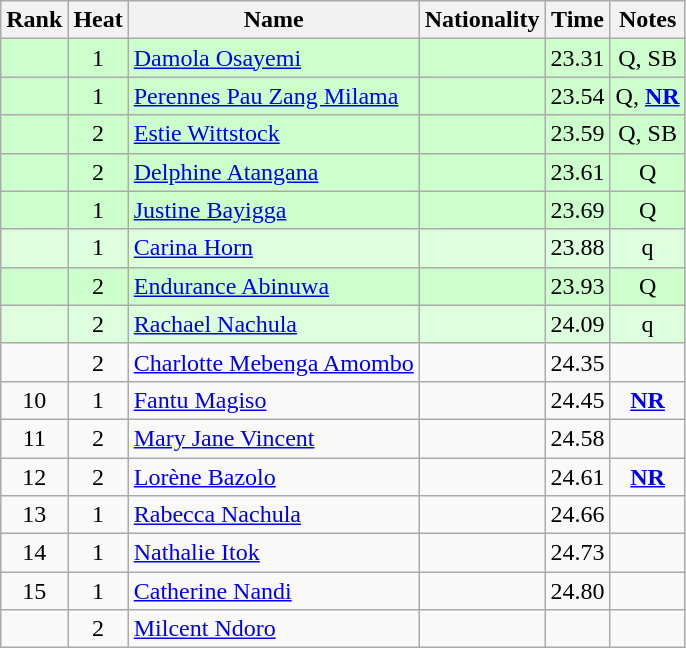<table class="wikitable sortable" style="text-align:center">
<tr>
<th>Rank</th>
<th>Heat</th>
<th>Name</th>
<th>Nationality</th>
<th>Time</th>
<th>Notes</th>
</tr>
<tr bgcolor=ccffcc>
<td></td>
<td>1</td>
<td align=left><a href='#'>Damola Osayemi</a></td>
<td align=left></td>
<td>23.31</td>
<td>Q, SB</td>
</tr>
<tr bgcolor=ccffcc>
<td></td>
<td>1</td>
<td align=left><a href='#'>Perennes Pau Zang Milama</a></td>
<td align=left></td>
<td>23.54</td>
<td>Q, <strong><a href='#'>NR</a></strong></td>
</tr>
<tr bgcolor=ccffcc>
<td></td>
<td>2</td>
<td align=left><a href='#'>Estie Wittstock</a></td>
<td align=left></td>
<td>23.59</td>
<td>Q, SB</td>
</tr>
<tr bgcolor=ccffcc>
<td></td>
<td>2</td>
<td align=left><a href='#'>Delphine Atangana</a></td>
<td align=left></td>
<td>23.61</td>
<td>Q</td>
</tr>
<tr bgcolor=ccffcc>
<td></td>
<td>1</td>
<td align=left><a href='#'>Justine Bayigga</a></td>
<td align=left></td>
<td>23.69</td>
<td>Q</td>
</tr>
<tr bgcolor=ddffdd>
<td></td>
<td>1</td>
<td align=left><a href='#'>Carina Horn</a></td>
<td align=left></td>
<td>23.88</td>
<td>q</td>
</tr>
<tr bgcolor=ccffcc>
<td></td>
<td>2</td>
<td align=left><a href='#'>Endurance Abinuwa</a></td>
<td align=left></td>
<td>23.93</td>
<td>Q</td>
</tr>
<tr bgcolor=ddffdd>
<td></td>
<td>2</td>
<td align=left><a href='#'>Rachael Nachula</a></td>
<td align=left></td>
<td>24.09</td>
<td>q</td>
</tr>
<tr>
<td></td>
<td>2</td>
<td align=left><a href='#'>Charlotte Mebenga Amombo</a></td>
<td align=left></td>
<td>24.35</td>
<td></td>
</tr>
<tr>
<td>10</td>
<td>1</td>
<td align=left><a href='#'>Fantu Magiso</a></td>
<td align=left></td>
<td>24.45</td>
<td><strong><a href='#'>NR</a></strong></td>
</tr>
<tr>
<td>11</td>
<td>2</td>
<td align=left><a href='#'>Mary Jane Vincent</a></td>
<td align=left></td>
<td>24.58</td>
<td></td>
</tr>
<tr>
<td>12</td>
<td>2</td>
<td align=left><a href='#'>Lorène Bazolo</a></td>
<td align=left></td>
<td>24.61</td>
<td><strong><a href='#'>NR</a></strong></td>
</tr>
<tr>
<td>13</td>
<td>1</td>
<td align=left><a href='#'>Rabecca Nachula</a></td>
<td align=left></td>
<td>24.66</td>
<td></td>
</tr>
<tr>
<td>14</td>
<td>1</td>
<td align=left><a href='#'>Nathalie Itok</a></td>
<td align=left></td>
<td>24.73</td>
<td></td>
</tr>
<tr>
<td>15</td>
<td>1</td>
<td align=left><a href='#'>Catherine Nandi</a></td>
<td align=left></td>
<td>24.80</td>
<td></td>
</tr>
<tr>
<td></td>
<td>2</td>
<td align=left><a href='#'>Milcent Ndoro</a></td>
<td align=left></td>
<td></td>
<td></td>
</tr>
</table>
